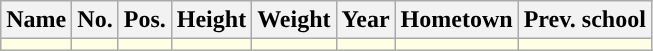<table class="wikitable sortable">
<tr>
<th>Name</th>
<th>No.</th>
<th>Pos.</th>
<th>Height</th>
<th>Weight</th>
<th>Year</th>
<th>Hometown</th>
<th class="unsortable">Prev. school</th>
</tr>
<tr style="background:#FFFFE6;">
<td></td>
<td></td>
<td></td>
<td></td>
<td></td>
<td></td>
<td></td>
<td></td>
</tr>
</table>
